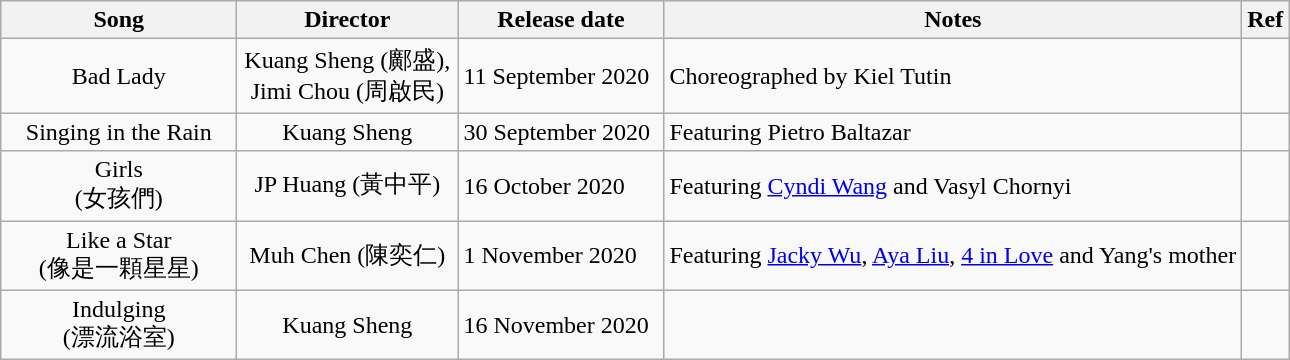<table class="wikitable">
<tr>
<th width="150px">Song</th>
<th width="140px">Director</th>
<th width="130px">Release date</th>
<th>Notes</th>
<th>Ref</th>
</tr>
<tr>
<td style="text-align:center;">Bad Lady</td>
<td style="text-align:center;">Kuang Sheng (鄺盛),<br>Jimi Chou (周啟民)</td>
<td>11 September 2020</td>
<td>Choreographed by Kiel Tutin</td>
<td></td>
</tr>
<tr>
<td style="text-align:center;">Singing in the Rain</td>
<td style="text-align:center;">Kuang Sheng</td>
<td>30 September 2020</td>
<td>Featuring Pietro Baltazar</td>
<td></td>
</tr>
<tr>
<td style="text-align:center;">Girls<br>(女孩們)</td>
<td style="text-align:center;">JP Huang (黃中平)</td>
<td>16 October 2020</td>
<td>Featuring <a href='#'>Cyndi Wang</a> and Vasyl Chornyi</td>
<td></td>
</tr>
<tr>
<td style="text-align:center;">Like a Star<br>(像是一顆星星)</td>
<td style="text-align:center;">Muh Chen (陳奕仁)</td>
<td>1 November 2020</td>
<td>Featuring <a href='#'>Jacky Wu</a>, <a href='#'>Aya Liu</a>, <a href='#'>4 in Love</a> and Yang's mother</td>
<td></td>
</tr>
<tr>
<td style="text-align:center;">Indulging<br>(漂流浴室)</td>
<td style="text-align:center;">Kuang Sheng</td>
<td>16 November 2020</td>
<td></td>
<td></td>
</tr>
</table>
